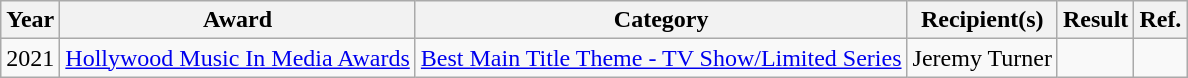<table class="wikitable">
<tr>
<th>Year</th>
<th>Award</th>
<th>Category</th>
<th>Recipient(s)</th>
<th>Result</th>
<th>Ref.</th>
</tr>
<tr>
<td>2021</td>
<td><a href='#'>Hollywood Music In Media Awards</a></td>
<td><a href='#'>Best Main Title Theme - TV Show/Limited Series</a></td>
<td>Jeremy Turner</td>
<td></td>
<td style="text-align:center;"></td>
</tr>
</table>
